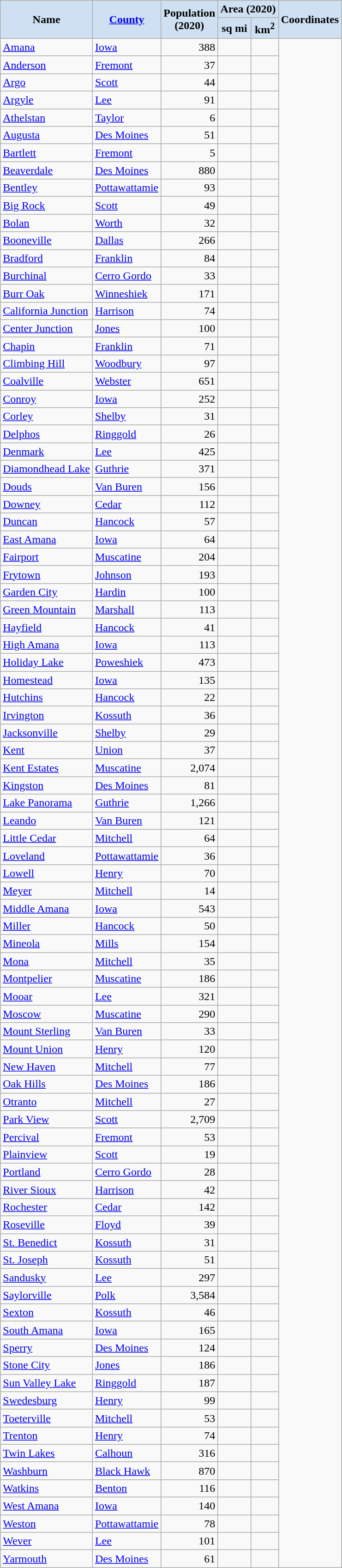<table class="wikitable sortable">
<tr>
<th style="background-color:#CEE0F2;" rowspan=2>Name</th>
<th style="background-color:#CEE0F2;" rowspan=2><a href='#'>County</a></th>
<th numbers style="background-color:#CEE0F2;" rowspan=2>Population<br>(2020)</th>
<th style="background-color:#CEE0F2;" colspan=2>Area (2020)</th>
<th style="background-color:#CEE0F2;" rowspan=2>Coordinates</th>
</tr>
<tr>
<th style="background-color:#CEE0F2;">sq mi</th>
<th style="background-color:#CEE0F2;">km<sup>2</sup></th>
</tr>
<tr>
<td><a href='#'>Amana</a></td>
<td><a href='#'>Iowa</a></td>
<td align=right>388</td>
<td></td>
<td></td>
</tr>
<tr>
<td><a href='#'>Anderson</a></td>
<td><a href='#'>Fremont</a></td>
<td align=right>37</td>
<td></td>
<td></td>
</tr>
<tr>
<td><a href='#'>Argo</a></td>
<td><a href='#'>Scott</a></td>
<td align=right>44</td>
<td></td>
<td></td>
</tr>
<tr>
<td><a href='#'>Argyle</a></td>
<td><a href='#'>Lee</a></td>
<td align=right>91</td>
<td></td>
<td></td>
</tr>
<tr>
<td><a href='#'>Athelstan</a></td>
<td><a href='#'>Taylor</a></td>
<td align=right>6</td>
<td></td>
<td></td>
</tr>
<tr>
<td><a href='#'>Augusta</a></td>
<td><a href='#'>Des Moines</a></td>
<td align=right>51</td>
<td></td>
<td></td>
</tr>
<tr>
<td><a href='#'>Bartlett</a></td>
<td><a href='#'>Fremont</a></td>
<td align=right>5</td>
<td></td>
<td></td>
</tr>
<tr>
<td><a href='#'>Beaverdale</a></td>
<td><a href='#'>Des Moines</a></td>
<td align=right>880</td>
<td></td>
<td></td>
</tr>
<tr>
<td><a href='#'>Bentley</a></td>
<td><a href='#'>Pottawattamie</a></td>
<td align=right>93</td>
<td></td>
<td></td>
</tr>
<tr>
<td><a href='#'>Big Rock</a></td>
<td><a href='#'>Scott</a></td>
<td align=right>49</td>
<td></td>
<td></td>
</tr>
<tr>
<td><a href='#'>Bolan</a></td>
<td><a href='#'>Worth</a></td>
<td align=right>32</td>
<td></td>
<td></td>
</tr>
<tr>
<td><a href='#'>Booneville</a></td>
<td><a href='#'>Dallas</a></td>
<td align=right>266</td>
<td></td>
<td></td>
</tr>
<tr>
<td><a href='#'>Bradford</a></td>
<td><a href='#'>Franklin</a></td>
<td align=right>84</td>
<td></td>
<td></td>
</tr>
<tr>
<td><a href='#'>Burchinal</a></td>
<td><a href='#'>Cerro Gordo</a></td>
<td align=right>33</td>
<td></td>
<td></td>
</tr>
<tr>
<td><a href='#'>Burr Oak</a></td>
<td><a href='#'>Winneshiek</a></td>
<td align=right>171</td>
<td></td>
<td></td>
</tr>
<tr>
<td><a href='#'>California Junction</a></td>
<td><a href='#'>Harrison</a></td>
<td align=right>74</td>
<td></td>
<td></td>
</tr>
<tr>
<td><a href='#'>Center Junction</a></td>
<td><a href='#'>Jones</a></td>
<td align=right>100</td>
<td></td>
<td></td>
</tr>
<tr>
<td><a href='#'>Chapin</a></td>
<td><a href='#'>Franklin</a></td>
<td align=right>71</td>
<td></td>
<td></td>
</tr>
<tr>
<td><a href='#'>Climbing Hill</a></td>
<td><a href='#'>Woodbury</a></td>
<td align=right>97</td>
<td></td>
<td></td>
</tr>
<tr>
<td><a href='#'>Coalville</a></td>
<td><a href='#'>Webster</a></td>
<td align=right>651</td>
<td></td>
<td></td>
</tr>
<tr>
<td><a href='#'>Conroy</a></td>
<td><a href='#'>Iowa</a></td>
<td align=right>252</td>
<td></td>
<td></td>
</tr>
<tr>
<td><a href='#'>Corley</a></td>
<td><a href='#'>Shelby</a></td>
<td align=right>31</td>
<td></td>
<td></td>
</tr>
<tr>
<td><a href='#'>Delphos</a></td>
<td><a href='#'>Ringgold</a></td>
<td align=right>26</td>
<td></td>
<td></td>
</tr>
<tr>
<td><a href='#'>Denmark</a></td>
<td><a href='#'>Lee</a></td>
<td align=right>425</td>
<td></td>
<td></td>
</tr>
<tr>
<td><a href='#'>Diamondhead Lake</a></td>
<td><a href='#'>Guthrie</a></td>
<td align=right>371</td>
<td></td>
<td></td>
</tr>
<tr>
<td><a href='#'>Douds</a></td>
<td><a href='#'>Van Buren</a></td>
<td align=right>156</td>
<td></td>
<td></td>
</tr>
<tr>
<td><a href='#'>Downey</a></td>
<td><a href='#'>Cedar</a></td>
<td align=right>112</td>
<td></td>
<td></td>
</tr>
<tr>
<td><a href='#'>Duncan</a></td>
<td><a href='#'>Hancock</a></td>
<td align=right>57</td>
<td></td>
<td></td>
</tr>
<tr>
<td><a href='#'>East Amana</a></td>
<td><a href='#'>Iowa</a></td>
<td align=right>64</td>
<td></td>
<td></td>
</tr>
<tr>
<td><a href='#'>Fairport</a></td>
<td><a href='#'>Muscatine</a></td>
<td align=right>204</td>
<td></td>
<td></td>
</tr>
<tr>
<td><a href='#'>Frytown</a></td>
<td><a href='#'>Johnson</a></td>
<td align=right>193</td>
<td></td>
<td></td>
</tr>
<tr>
<td><a href='#'>Garden City</a></td>
<td><a href='#'>Hardin</a></td>
<td align=right>100</td>
<td></td>
<td></td>
</tr>
<tr>
<td><a href='#'>Green Mountain</a></td>
<td><a href='#'>Marshall</a></td>
<td align=right>113</td>
<td></td>
<td></td>
</tr>
<tr>
<td><a href='#'>Hayfield</a></td>
<td><a href='#'>Hancock</a></td>
<td align=right>41</td>
<td></td>
<td></td>
</tr>
<tr>
<td><a href='#'>High Amana</a></td>
<td><a href='#'>Iowa</a></td>
<td align=right>113</td>
<td></td>
<td></td>
</tr>
<tr>
<td><a href='#'>Holiday Lake</a></td>
<td><a href='#'>Poweshiek</a></td>
<td align=right>473</td>
<td></td>
<td></td>
</tr>
<tr>
<td><a href='#'>Homestead</a></td>
<td><a href='#'>Iowa</a></td>
<td align=right>135</td>
<td></td>
<td></td>
</tr>
<tr>
<td><a href='#'>Hutchins</a></td>
<td><a href='#'>Hancock</a></td>
<td align=right>22</td>
<td></td>
<td></td>
</tr>
<tr>
<td><a href='#'>Irvington</a></td>
<td><a href='#'>Kossuth</a></td>
<td align=right>36</td>
<td></td>
<td></td>
</tr>
<tr>
<td><a href='#'>Jacksonville</a></td>
<td><a href='#'>Shelby</a></td>
<td align=right>29</td>
<td></td>
<td></td>
</tr>
<tr>
<td><a href='#'>Kent</a></td>
<td><a href='#'>Union</a></td>
<td align=right>37</td>
<td></td>
<td></td>
</tr>
<tr>
<td><a href='#'>Kent Estates</a></td>
<td><a href='#'>Muscatine</a></td>
<td align=right>2,074</td>
<td></td>
<td></td>
</tr>
<tr>
<td><a href='#'>Kingston</a></td>
<td><a href='#'>Des Moines</a></td>
<td align=right>81</td>
<td></td>
<td></td>
</tr>
<tr>
<td><a href='#'>Lake Panorama</a></td>
<td><a href='#'>Guthrie</a></td>
<td align=right>1,266</td>
<td></td>
<td></td>
</tr>
<tr>
<td><a href='#'>Leando</a></td>
<td><a href='#'>Van Buren</a></td>
<td align=right>121</td>
<td></td>
<td></td>
</tr>
<tr>
<td><a href='#'>Little Cedar</a></td>
<td><a href='#'>Mitchell</a></td>
<td align=right>64</td>
<td></td>
<td></td>
</tr>
<tr>
<td><a href='#'>Loveland</a></td>
<td><a href='#'>Pottawattamie</a></td>
<td align=right>36</td>
<td></td>
<td></td>
</tr>
<tr>
<td><a href='#'>Lowell</a></td>
<td><a href='#'>Henry</a></td>
<td align=right>70</td>
<td></td>
<td></td>
</tr>
<tr>
<td><a href='#'>Meyer</a></td>
<td><a href='#'>Mitchell</a></td>
<td align=right>14</td>
<td></td>
<td></td>
</tr>
<tr>
<td><a href='#'>Middle Amana</a></td>
<td><a href='#'>Iowa</a></td>
<td align=right>543</td>
<td></td>
<td></td>
</tr>
<tr>
<td><a href='#'>Miller</a></td>
<td><a href='#'>Hancock</a></td>
<td align=right>50</td>
<td></td>
<td></td>
</tr>
<tr>
<td><a href='#'>Mineola</a></td>
<td><a href='#'>Mills</a></td>
<td align=right>154</td>
<td></td>
<td></td>
</tr>
<tr>
<td><a href='#'>Mona</a></td>
<td><a href='#'>Mitchell</a></td>
<td align=right>35</td>
<td></td>
<td></td>
</tr>
<tr>
<td><a href='#'>Montpelier</a></td>
<td><a href='#'>Muscatine</a></td>
<td align=right>186</td>
<td></td>
<td></td>
</tr>
<tr>
<td><a href='#'>Mooar</a></td>
<td><a href='#'>Lee</a></td>
<td align=right>321</td>
<td></td>
<td></td>
</tr>
<tr>
<td><a href='#'>Moscow</a></td>
<td><a href='#'>Muscatine</a></td>
<td align=right>290</td>
<td></td>
<td></td>
</tr>
<tr>
<td><a href='#'>Mount Sterling</a></td>
<td><a href='#'>Van Buren</a></td>
<td align=right>33</td>
<td></td>
<td></td>
</tr>
<tr>
<td><a href='#'>Mount Union</a></td>
<td><a href='#'>Henry</a></td>
<td align=right>120</td>
<td></td>
<td></td>
</tr>
<tr>
<td><a href='#'>New Haven</a></td>
<td><a href='#'>Mitchell</a></td>
<td align=right>77</td>
<td></td>
<td></td>
</tr>
<tr>
<td><a href='#'>Oak Hills</a></td>
<td><a href='#'>Des Moines</a></td>
<td align=right>186</td>
<td></td>
<td></td>
</tr>
<tr>
<td><a href='#'>Otranto</a></td>
<td><a href='#'>Mitchell</a></td>
<td align=right>27</td>
<td></td>
<td></td>
</tr>
<tr>
<td><a href='#'>Park View</a></td>
<td><a href='#'>Scott</a></td>
<td align=right>2,709</td>
<td></td>
<td></td>
</tr>
<tr>
<td><a href='#'>Percival</a></td>
<td><a href='#'>Fremont</a></td>
<td align=right>53</td>
<td></td>
<td></td>
</tr>
<tr>
<td><a href='#'>Plainview</a></td>
<td><a href='#'>Scott</a></td>
<td align=right>19</td>
<td></td>
<td></td>
</tr>
<tr>
<td><a href='#'>Portland</a></td>
<td><a href='#'>Cerro Gordo</a></td>
<td align=right>28</td>
<td></td>
<td></td>
</tr>
<tr>
<td><a href='#'>River Sioux</a></td>
<td><a href='#'>Harrison</a></td>
<td align=right>42</td>
<td></td>
<td></td>
</tr>
<tr>
<td><a href='#'>Rochester</a></td>
<td><a href='#'>Cedar</a></td>
<td align=right>142</td>
<td></td>
<td></td>
</tr>
<tr>
<td><a href='#'>Roseville</a></td>
<td><a href='#'>Floyd</a></td>
<td align=right>39</td>
<td></td>
<td></td>
</tr>
<tr>
<td><a href='#'>St. Benedict</a></td>
<td><a href='#'>Kossuth</a></td>
<td align=right>31</td>
<td></td>
<td></td>
</tr>
<tr>
<td><a href='#'>St. Joseph</a></td>
<td><a href='#'>Kossuth</a></td>
<td align=right>51</td>
<td></td>
<td></td>
</tr>
<tr>
<td><a href='#'>Sandusky</a></td>
<td><a href='#'>Lee</a></td>
<td align=right>297</td>
<td></td>
<td></td>
</tr>
<tr>
<td><a href='#'>Saylorville</a></td>
<td><a href='#'>Polk</a></td>
<td align=right>3,584</td>
<td></td>
<td></td>
</tr>
<tr>
<td><a href='#'>Sexton</a></td>
<td><a href='#'>Kossuth</a></td>
<td align=right>46</td>
<td></td>
<td></td>
</tr>
<tr>
<td><a href='#'>South Amana</a></td>
<td><a href='#'>Iowa</a></td>
<td align=right>165</td>
<td></td>
<td></td>
</tr>
<tr>
<td><a href='#'>Sperry</a></td>
<td><a href='#'>Des Moines</a></td>
<td align=right>124</td>
<td></td>
<td></td>
</tr>
<tr>
<td><a href='#'>Stone City</a></td>
<td><a href='#'>Jones</a></td>
<td align=right>186</td>
<td></td>
<td></td>
</tr>
<tr>
<td><a href='#'>Sun Valley Lake</a></td>
<td><a href='#'>Ringgold</a></td>
<td align=right>187</td>
<td></td>
<td></td>
</tr>
<tr>
<td><a href='#'>Swedesburg</a></td>
<td><a href='#'>Henry</a></td>
<td align=right>99</td>
<td></td>
<td></td>
</tr>
<tr>
<td><a href='#'>Toeterville</a></td>
<td><a href='#'>Mitchell</a></td>
<td align=right>53</td>
<td></td>
<td></td>
</tr>
<tr>
<td><a href='#'>Trenton</a></td>
<td><a href='#'>Henry</a></td>
<td align=right>74</td>
<td></td>
<td></td>
</tr>
<tr>
<td><a href='#'>Twin Lakes</a></td>
<td><a href='#'>Calhoun</a></td>
<td align=right>316</td>
<td></td>
<td></td>
</tr>
<tr>
<td><a href='#'>Washburn</a></td>
<td><a href='#'>Black Hawk</a></td>
<td align=right>870</td>
<td></td>
<td></td>
</tr>
<tr>
<td><a href='#'>Watkins</a></td>
<td><a href='#'>Benton</a></td>
<td align=right>116</td>
<td></td>
<td></td>
</tr>
<tr>
<td><a href='#'>West Amana</a></td>
<td><a href='#'>Iowa</a></td>
<td align=right>140</td>
<td></td>
<td></td>
</tr>
<tr>
<td><a href='#'>Weston</a></td>
<td><a href='#'>Pottawattamie</a></td>
<td align=right>78</td>
<td></td>
<td></td>
</tr>
<tr>
<td><a href='#'>Wever</a></td>
<td><a href='#'>Lee</a></td>
<td align=right>101</td>
<td></td>
<td></td>
</tr>
<tr>
<td><a href='#'>Yarmouth</a></td>
<td><a href='#'>Des Moines</a></td>
<td align=right>61</td>
<td></td>
<td></td>
</tr>
</table>
